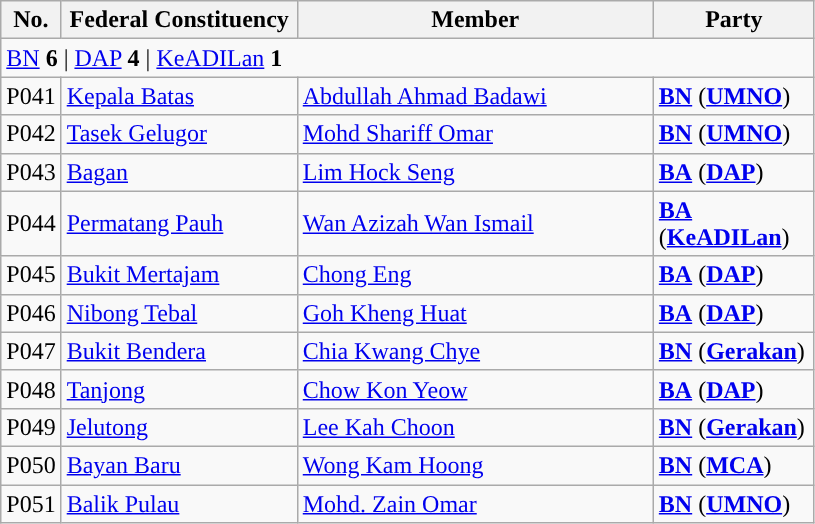<table class="wikitable sortable">
<tr>
<th style="width:30px;">No.</th>
<th style="width:150px;">Federal Constituency</th>
<th style="width:230px;">Member</th>
<th style="width:100px;">Party</th>
</tr>
<tr>
<td colspan="4"><a href='#'>BN</a> <strong>6</strong> | <a href='#'>DAP</a> <strong>4</strong> | <a href='#'>KeADILan</a> <strong>1</strong></td>
</tr>
<tr>
<td>P041</td>
<td><a href='#'>Kepala Batas</a></td>
<td><a href='#'>Abdullah Ahmad Badawi</a></td>
<td><strong><a href='#'>BN</a></strong> (<strong><a href='#'>UMNO</a></strong>)</td>
</tr>
<tr>
<td>P042</td>
<td><a href='#'>Tasek Gelugor</a></td>
<td><a href='#'>Mohd Shariff Omar</a></td>
<td><strong><a href='#'>BN</a></strong> (<strong><a href='#'>UMNO</a></strong>)</td>
</tr>
<tr>
<td>P043</td>
<td><a href='#'>Bagan</a></td>
<td><a href='#'>Lim Hock Seng</a></td>
<td><strong><a href='#'>BA</a></strong> (<strong><a href='#'>DAP</a></strong>)</td>
</tr>
<tr>
<td>P044</td>
<td><a href='#'>Permatang Pauh</a></td>
<td><a href='#'>Wan Azizah Wan Ismail</a></td>
<td><strong><a href='#'>BA</a></strong> (<strong><a href='#'>KeADILan</a></strong>)</td>
</tr>
<tr>
<td>P045</td>
<td><a href='#'>Bukit Mertajam</a></td>
<td><a href='#'>Chong Eng</a></td>
<td><strong><a href='#'>BA</a></strong> (<strong><a href='#'>DAP</a></strong>)</td>
</tr>
<tr>
<td>P046</td>
<td><a href='#'>Nibong Tebal</a></td>
<td><a href='#'>Goh Kheng Huat</a></td>
<td><strong><a href='#'>BA</a></strong> (<strong><a href='#'>DAP</a></strong>)</td>
</tr>
<tr>
<td>P047</td>
<td><a href='#'>Bukit Bendera</a></td>
<td><a href='#'>Chia Kwang Chye</a></td>
<td><strong><a href='#'>BN</a></strong> (<strong><a href='#'>Gerakan</a></strong>)</td>
</tr>
<tr>
<td>P048</td>
<td><a href='#'>Tanjong</a></td>
<td><a href='#'>Chow Kon Yeow</a></td>
<td><strong><a href='#'>BA</a></strong> (<strong><a href='#'>DAP</a></strong>)</td>
</tr>
<tr>
<td>P049</td>
<td><a href='#'>Jelutong</a></td>
<td><a href='#'>Lee Kah Choon</a></td>
<td><strong><a href='#'>BN</a></strong> (<strong><a href='#'>Gerakan</a></strong>)</td>
</tr>
<tr>
<td>P050</td>
<td><a href='#'>Bayan Baru</a></td>
<td><a href='#'>Wong Kam Hoong</a></td>
<td><strong><a href='#'>BN</a></strong> (<strong><a href='#'>MCA</a></strong>)</td>
</tr>
<tr>
<td>P051</td>
<td><a href='#'>Balik Pulau</a></td>
<td><a href='#'>Mohd. Zain Omar</a></td>
<td><strong><a href='#'>BN</a></strong> (<strong><a href='#'>UMNO</a></strong>)</td>
</tr>
</table>
